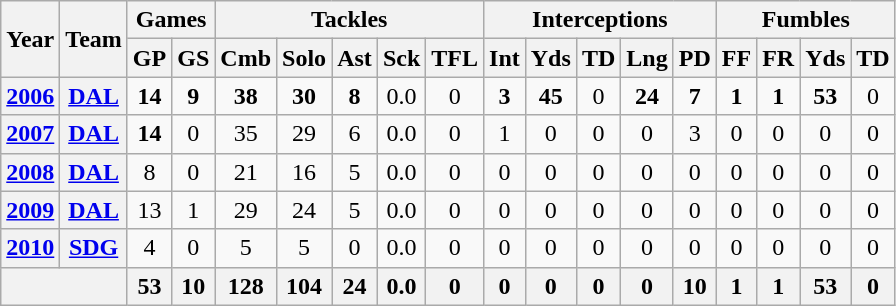<table class="wikitable" style="text-align:center">
<tr>
<th rowspan="2">Year</th>
<th rowspan="2">Team</th>
<th colspan="2">Games</th>
<th colspan="5">Tackles</th>
<th colspan="5">Interceptions</th>
<th colspan="4">Fumbles</th>
</tr>
<tr>
<th>GP</th>
<th>GS</th>
<th>Cmb</th>
<th>Solo</th>
<th>Ast</th>
<th>Sck</th>
<th>TFL</th>
<th>Int</th>
<th>Yds</th>
<th>TD</th>
<th>Lng</th>
<th>PD</th>
<th>FF</th>
<th>FR</th>
<th>Yds</th>
<th>TD</th>
</tr>
<tr>
<th><a href='#'>2006</a></th>
<th><a href='#'>DAL</a></th>
<td><strong>14</strong></td>
<td><strong>9</strong></td>
<td><strong>38</strong></td>
<td><strong>30</strong></td>
<td><strong>8</strong></td>
<td>0.0</td>
<td>0</td>
<td><strong>3</strong></td>
<td><strong>45</strong></td>
<td>0</td>
<td><strong>24</strong></td>
<td><strong>7</strong></td>
<td><strong>1</strong></td>
<td><strong>1</strong></td>
<td><strong>53</strong></td>
<td>0</td>
</tr>
<tr>
<th><a href='#'>2007</a></th>
<th><a href='#'>DAL</a></th>
<td><strong>14</strong></td>
<td>0</td>
<td>35</td>
<td>29</td>
<td>6</td>
<td>0.0</td>
<td>0</td>
<td>1</td>
<td>0</td>
<td>0</td>
<td>0</td>
<td>3</td>
<td>0</td>
<td>0</td>
<td>0</td>
<td>0</td>
</tr>
<tr>
<th><a href='#'>2008</a></th>
<th><a href='#'>DAL</a></th>
<td>8</td>
<td>0</td>
<td>21</td>
<td>16</td>
<td>5</td>
<td>0.0</td>
<td>0</td>
<td>0</td>
<td>0</td>
<td>0</td>
<td>0</td>
<td>0</td>
<td>0</td>
<td>0</td>
<td>0</td>
<td>0</td>
</tr>
<tr>
<th><a href='#'>2009</a></th>
<th><a href='#'>DAL</a></th>
<td>13</td>
<td>1</td>
<td>29</td>
<td>24</td>
<td>5</td>
<td>0.0</td>
<td>0</td>
<td>0</td>
<td>0</td>
<td>0</td>
<td>0</td>
<td>0</td>
<td>0</td>
<td>0</td>
<td>0</td>
<td>0</td>
</tr>
<tr>
<th><a href='#'>2010</a></th>
<th><a href='#'>SDG</a></th>
<td>4</td>
<td>0</td>
<td>5</td>
<td>5</td>
<td>0</td>
<td>0.0</td>
<td>0</td>
<td>0</td>
<td>0</td>
<td>0</td>
<td>0</td>
<td>0</td>
<td>0</td>
<td>0</td>
<td>0</td>
<td>0</td>
</tr>
<tr>
<th colspan="2"></th>
<th>53</th>
<th>10</th>
<th>128</th>
<th>104</th>
<th>24</th>
<th>0.0</th>
<th>0</th>
<th>0</th>
<th>0</th>
<th>0</th>
<th>0</th>
<th>10</th>
<th>1</th>
<th>1</th>
<th>53</th>
<th>0</th>
</tr>
</table>
